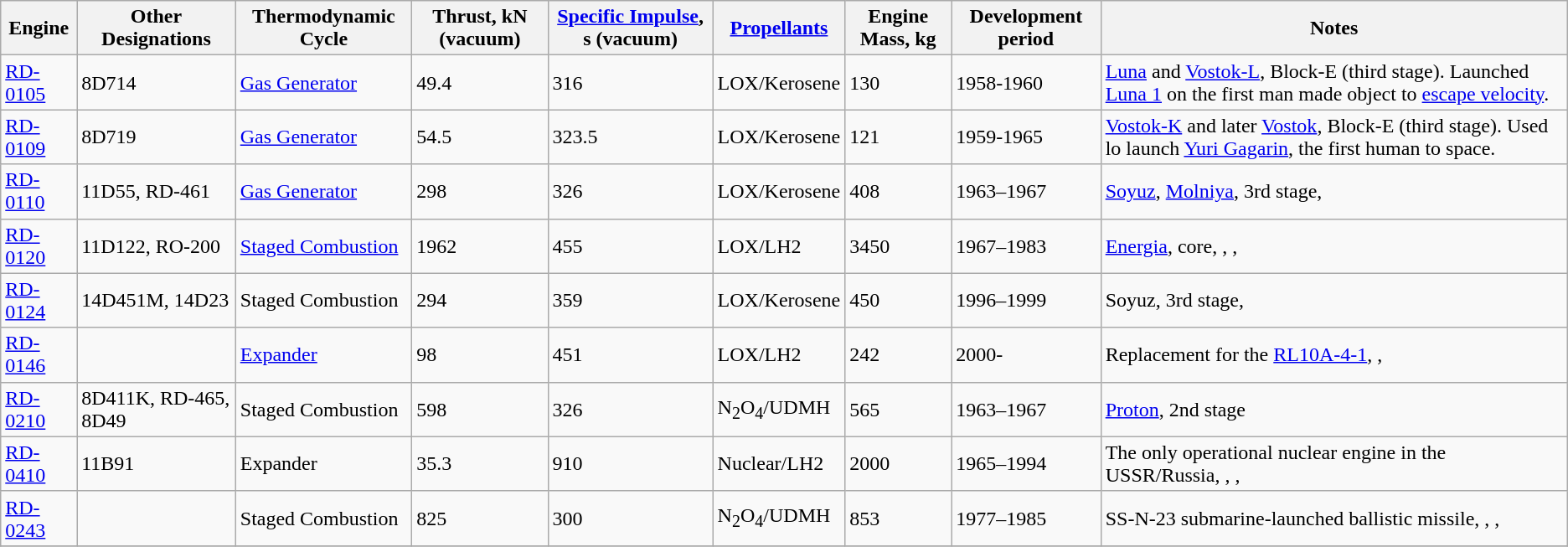<table class="wikitable">
<tr>
<th>Engine</th>
<th>Other Designations</th>
<th>Thermodynamic Cycle</th>
<th>Thrust, kN (vacuum)</th>
<th><a href='#'>Specific Impulse</a>, s (vacuum)</th>
<th><a href='#'>Propellants</a></th>
<th>Engine Mass, kg</th>
<th>Development period</th>
<th>Notes</th>
</tr>
<tr>
<td><a href='#'>RD-0105</a></td>
<td>8D714</td>
<td><a href='#'>Gas Generator</a></td>
<td>49.4</td>
<td>316</td>
<td>LOX/Kerosene</td>
<td>130</td>
<td>1958-1960</td>
<td><a href='#'>Luna</a> and <a href='#'>Vostok-L</a>, Block-E (third stage). Launched <a href='#'>Luna 1</a> on the first man made object to <a href='#'>escape velocity</a>.</td>
</tr>
<tr>
<td><a href='#'>RD-0109</a></td>
<td>8D719</td>
<td><a href='#'>Gas Generator</a></td>
<td>54.5</td>
<td>323.5</td>
<td>LOX/Kerosene</td>
<td>121</td>
<td>1959-1965</td>
<td><a href='#'>Vostok-K</a> and later <a href='#'>Vostok</a>, Block-E (third stage). Used lo launch <a href='#'>Yuri Gagarin</a>, the first human to space.</td>
</tr>
<tr>
<td><a href='#'>RD-0110</a></td>
<td>11D55, RD-461</td>
<td><a href='#'>Gas Generator</a></td>
<td>298</td>
<td>326</td>
<td>LOX/Kerosene</td>
<td>408</td>
<td>1963–1967</td>
<td><a href='#'>Soyuz</a>, <a href='#'>Molniya</a>, 3rd stage, </td>
</tr>
<tr>
<td><a href='#'>RD-0120</a></td>
<td>11D122, RO-200</td>
<td><a href='#'>Staged Combustion</a></td>
<td>1962</td>
<td>455</td>
<td>LOX/LH2</td>
<td>3450</td>
<td>1967–1983</td>
<td><a href='#'>Energia</a>, core, , , </td>
</tr>
<tr>
<td><a href='#'>RD-0124</a></td>
<td>14D451M, 14D23</td>
<td>Staged Combustion</td>
<td>294</td>
<td>359</td>
<td>LOX/Kerosene</td>
<td>450</td>
<td>1996–1999</td>
<td>Soyuz, 3rd stage, </td>
</tr>
<tr>
<td><a href='#'>RD-0146</a></td>
<td></td>
<td><a href='#'>Expander</a></td>
<td>98</td>
<td>451</td>
<td>LOX/LH2</td>
<td>242</td>
<td>2000-</td>
<td>Replacement for the <a href='#'>RL10A-4-1</a>, , </td>
</tr>
<tr>
<td><a href='#'>RD-0210</a></td>
<td>8D411K, RD-465, 8D49</td>
<td>Staged Combustion</td>
<td>598</td>
<td>326</td>
<td>N<sub>2</sub>O<sub>4</sub>/UDMH</td>
<td>565</td>
<td>1963–1967</td>
<td><a href='#'>Proton</a>, 2nd stage </td>
</tr>
<tr>
<td><a href='#'>RD-0410</a></td>
<td>11B91</td>
<td>Expander</td>
<td>35.3</td>
<td>910</td>
<td>Nuclear/LH2</td>
<td>2000</td>
<td>1965–1994</td>
<td>The only operational nuclear engine in the USSR/Russia, , , </td>
</tr>
<tr>
<td><a href='#'>RD-0243</a></td>
<td></td>
<td>Staged Combustion</td>
<td>825</td>
<td>300</td>
<td>N<sub>2</sub>O<sub>4</sub>/UDMH</td>
<td>853</td>
<td>1977–1985</td>
<td>SS-N-23 submarine-launched ballistic missile, , , </td>
</tr>
<tr>
</tr>
</table>
